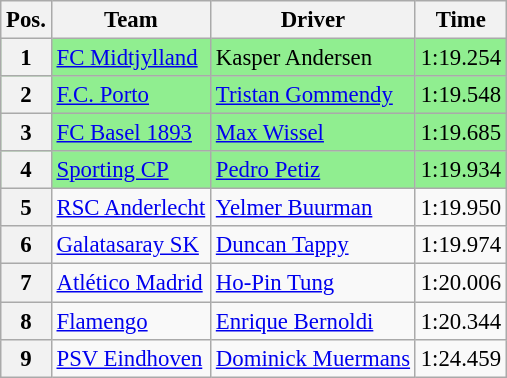<table class=wikitable style="font-size:95%">
<tr>
<th>Pos.</th>
<th>Team</th>
<th>Driver</th>
<th>Time</th>
</tr>
<tr style="background:lightgreen;">
<th>1</th>
<td> <a href='#'>FC Midtjylland</a></td>
<td> Kasper Andersen</td>
<td>1:19.254</td>
</tr>
<tr style="background:lightgreen;">
<th>2</th>
<td> <a href='#'>F.C. Porto</a></td>
<td> <a href='#'>Tristan Gommendy</a></td>
<td>1:19.548</td>
</tr>
<tr style="background:lightgreen;">
<th>3</th>
<td> <a href='#'>FC Basel 1893</a></td>
<td> <a href='#'>Max Wissel</a></td>
<td>1:19.685</td>
</tr>
<tr style="background:lightgreen;">
<th>4</th>
<td> <a href='#'>Sporting CP</a></td>
<td> <a href='#'>Pedro Petiz</a></td>
<td>1:19.934</td>
</tr>
<tr>
<th>5</th>
<td> <a href='#'>RSC Anderlecht</a></td>
<td> <a href='#'>Yelmer Buurman</a></td>
<td>1:19.950</td>
</tr>
<tr>
<th>6</th>
<td> <a href='#'>Galatasaray SK</a></td>
<td> <a href='#'>Duncan Tappy</a></td>
<td>1:19.974</td>
</tr>
<tr>
<th>7</th>
<td> <a href='#'>Atlético Madrid</a></td>
<td> <a href='#'>Ho-Pin Tung</a></td>
<td>1:20.006</td>
</tr>
<tr>
<th>8</th>
<td> <a href='#'>Flamengo</a></td>
<td> <a href='#'>Enrique Bernoldi</a></td>
<td>1:20.344</td>
</tr>
<tr>
<th>9</th>
<td> <a href='#'>PSV Eindhoven</a></td>
<td> <a href='#'>Dominick Muermans</a></td>
<td>1:24.459</td>
</tr>
</table>
